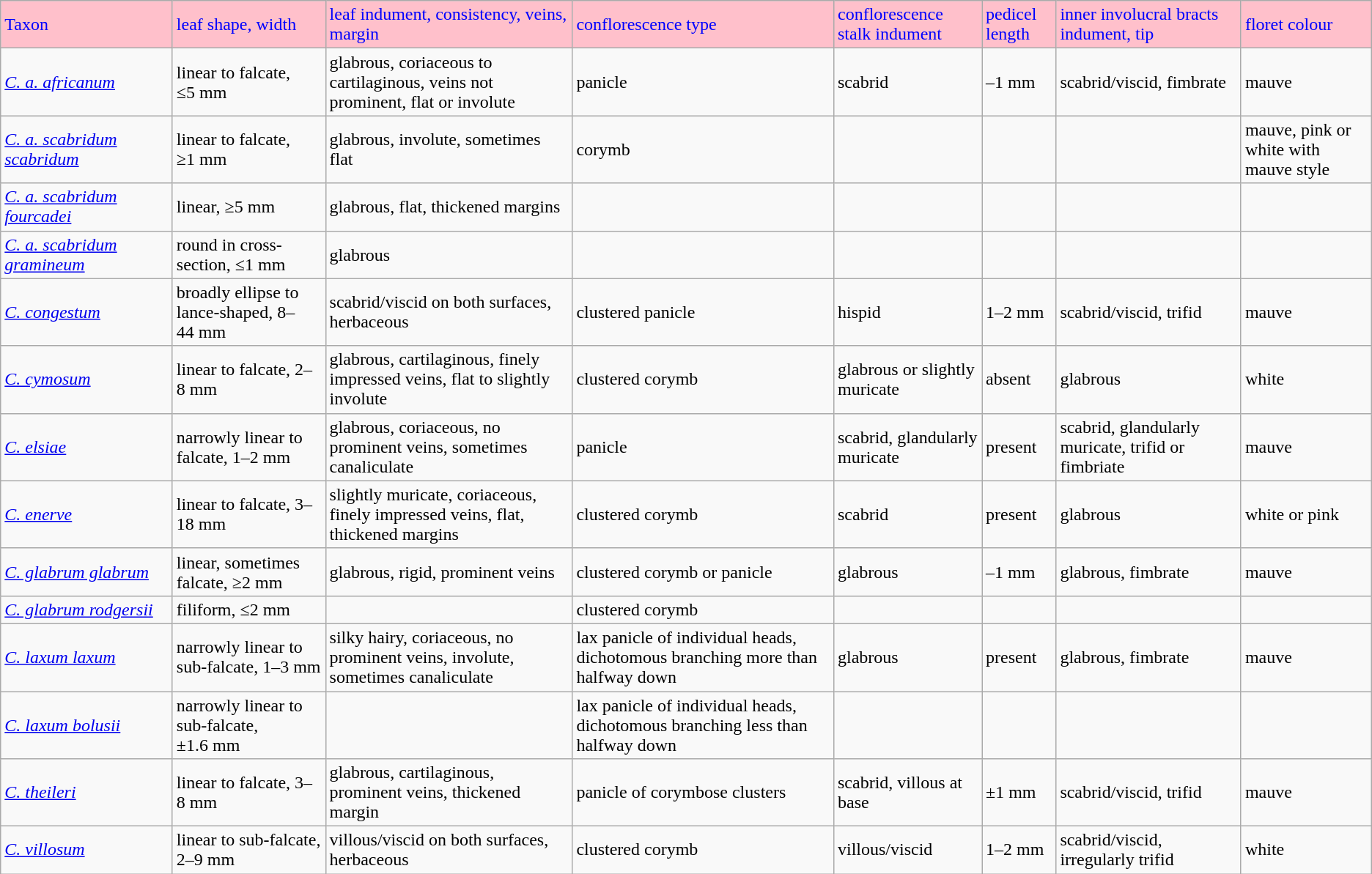<table class="wikitable" align="centre">
<tr style="background:pink; color:blue" align="left">
<td>Taxon</td>
<td>leaf shape, width</td>
<td>leaf indument, consistency, veins, margin</td>
<td>conflorescence type</td>
<td>conflorescence stalk indument</td>
<td>pedicel length</td>
<td>inner involucral bracts indument, tip</td>
<td>floret colour</td>
</tr>
<tr>
<td><em><a href='#'>C. a. africanum</a></em></td>
<td>linear to falcate, ≤5 mm</td>
<td>glabrous, coriaceous to cartilaginous, veins not prominent, flat or involute</td>
<td>panicle</td>
<td>scabrid</td>
<td>–1 mm</td>
<td>scabrid/viscid, fimbrate</td>
<td>mauve</td>
</tr>
<tr>
<td><em><a href='#'>C. a. scabridum scabridum</a></em></td>
<td>linear to falcate, ≥1 mm</td>
<td>glabrous, involute, sometimes flat</td>
<td>corymb</td>
<td></td>
<td></td>
<td></td>
<td>mauve, pink or white with mauve style</td>
</tr>
<tr>
<td><em><a href='#'>C. a. scabridum fourcadei</a></em></td>
<td>linear, ≥5 mm</td>
<td>glabrous, flat, thickened margins</td>
<td></td>
<td></td>
<td></td>
<td></td>
<td></td>
</tr>
<tr>
<td><em><a href='#'>C. a. scabridum gramineum</a></em></td>
<td>round in cross-section, ≤1 mm</td>
<td>glabrous</td>
<td></td>
<td></td>
<td></td>
<td></td>
<td></td>
</tr>
<tr>
<td><em><a href='#'>C. congestum</a></em></td>
<td>broadly ellipse to lance-shaped, 8–44 mm</td>
<td>scabrid/viscid on both surfaces, herbaceous</td>
<td>clustered panicle</td>
<td>hispid</td>
<td>1–2 mm</td>
<td>scabrid/viscid, trifid</td>
<td>mauve</td>
</tr>
<tr>
<td><em><a href='#'>C. cymosum</a></em></td>
<td>linear to falcate, 2–8 mm</td>
<td>glabrous, cartilaginous, finely impressed veins, flat to slightly involute</td>
<td>clustered corymb</td>
<td>glabrous or slightly muricate</td>
<td>absent</td>
<td>glabrous</td>
<td>white</td>
</tr>
<tr>
<td><em><a href='#'>C. elsiae</a></em></td>
<td>narrowly linear to falcate, 1–2 mm</td>
<td>glabrous, coriaceous, no prominent veins, sometimes canaliculate</td>
<td>panicle</td>
<td>scabrid, glandularly muricate</td>
<td>present</td>
<td>scabrid, glandularly muricate, trifid or fimbriate</td>
<td>mauve</td>
</tr>
<tr>
<td><em><a href='#'>C. enerve</a></em></td>
<td>linear to falcate, 3–18 mm</td>
<td>slightly muricate, coriaceous, finely impressed veins, flat, thickened margins</td>
<td>clustered corymb</td>
<td>scabrid</td>
<td>present</td>
<td>glabrous</td>
<td>white or pink</td>
</tr>
<tr>
<td><em><a href='#'>C. glabrum glabrum</a></em></td>
<td>linear, sometimes falcate, ≥2 mm</td>
<td>glabrous, rigid, prominent veins</td>
<td>clustered corymb or panicle</td>
<td>glabrous</td>
<td>–1 mm</td>
<td>glabrous, fimbrate</td>
<td>mauve</td>
</tr>
<tr>
<td><em><a href='#'>C. glabrum rodgersii</a></em></td>
<td>filiform, ≤2 mm</td>
<td></td>
<td>clustered corymb</td>
<td></td>
<td></td>
<td></td>
<td></td>
</tr>
<tr>
<td><em><a href='#'>C. laxum laxum</a></em></td>
<td>narrowly linear to sub-falcate, 1–3 mm</td>
<td>silky hairy, coriaceous, no prominent veins, involute, sometimes canaliculate</td>
<td>lax panicle of individual heads, dichotomous branching more than halfway down</td>
<td>glabrous</td>
<td>present</td>
<td>glabrous, fimbrate</td>
<td>mauve</td>
</tr>
<tr>
<td><em><a href='#'>C. laxum bolusii</a></em></td>
<td>narrowly linear to sub-falcate, ±1.6 mm</td>
<td></td>
<td>lax panicle of individual heads, dichotomous branching less than halfway down</td>
<td></td>
<td></td>
<td></td>
<td></td>
</tr>
<tr>
<td><em><a href='#'>C. theileri</a></em></td>
<td>linear to falcate, 3–8 mm</td>
<td>glabrous, cartilaginous, prominent veins, thickened margin</td>
<td>panicle of corymbose clusters</td>
<td>scabrid, villous at base</td>
<td>±1 mm</td>
<td>scabrid/viscid, trifid</td>
<td>mauve</td>
</tr>
<tr>
<td><em><a href='#'>C. villosum</a></em></td>
<td>linear to sub-falcate, 2–9 mm</td>
<td>villous/viscid on both surfaces, herbaceous</td>
<td>clustered corymb</td>
<td>villous/viscid</td>
<td>1–2 mm</td>
<td>scabrid/viscid, irregularly trifid</td>
<td>white</td>
</tr>
</table>
